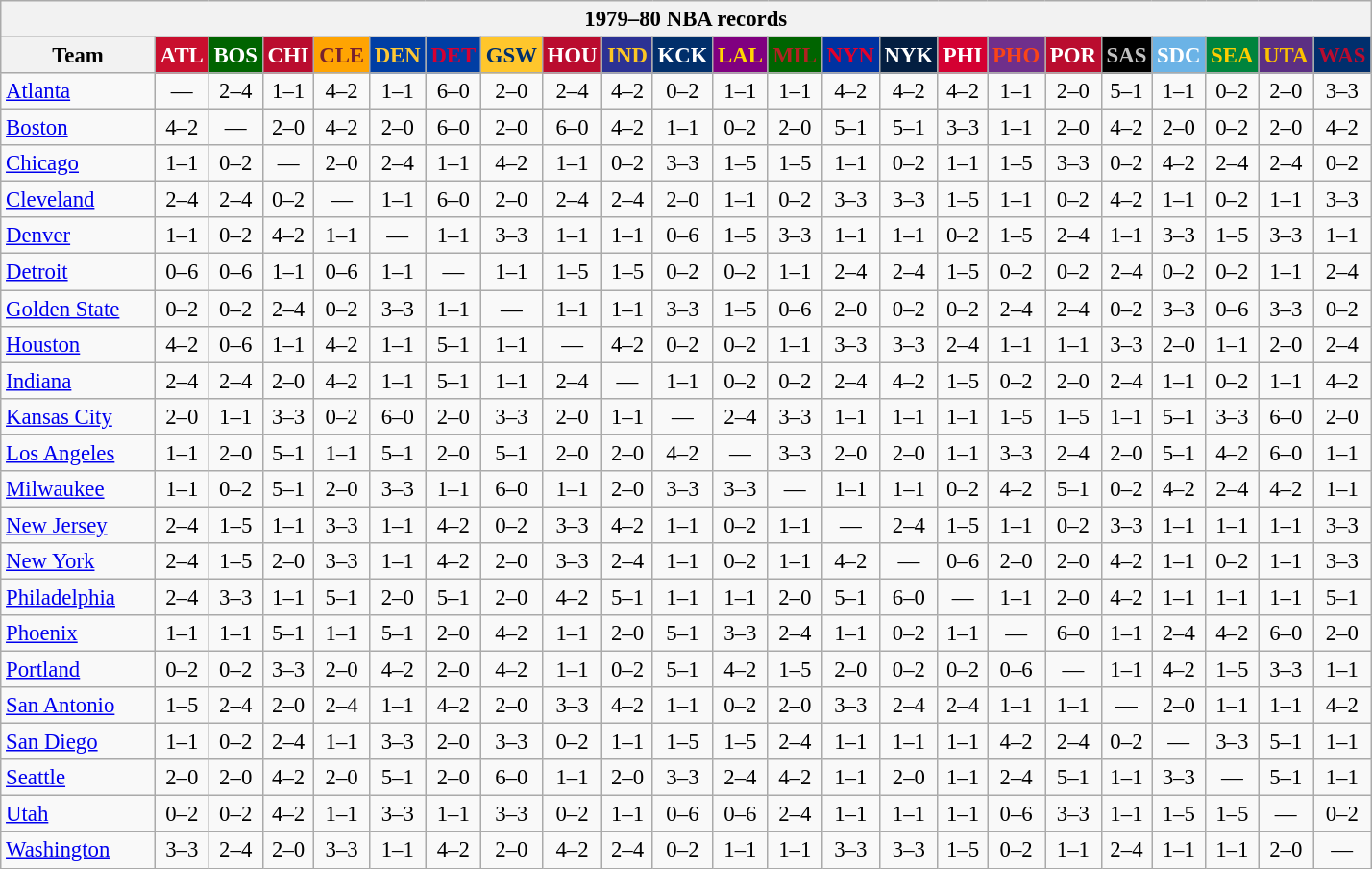<table class="wikitable" style="font-size:95%; text-align:center;">
<tr>
<th colspan=23>1979–80 NBA records</th>
</tr>
<tr>
<th width=100>Team</th>
<th style="background:#C90F2E;color:#FFFFFF;width=35">ATL</th>
<th style="background:#006400;color:#FFFFFF;width=35">BOS</th>
<th style="background:#BA0C2F;color:#FFFFFF;width=35">CHI</th>
<th style="background:#FFA402;color:#77222F;width=35">CLE</th>
<th style="background:#003EA4;color:#FDC835;width=35">DEN</th>
<th style="background:#003EA4;color:#D50032;width=35">DET</th>
<th style="background:#FFC62C;color:#012F6B;width=35">GSW</th>
<th style="background:#BA0C2F;color:#FFFFFF;width=35">HOU</th>
<th style="background:#2C3294;color:#FCC624;width=35">IND</th>
<th style="background:#012F6B;color:#FFFFFF;width=35">KCK</th>
<th style="background:#800080;color:#FFD700;width=35">LAL</th>
<th style="background:#006400;color:#B22222;width=35">MIL</th>
<th style="background:#0032A1;color:#E5002B;width=35">NYN</th>
<th style="background:#031E41;color:#FFFFFF;width=35">NYK</th>
<th style="background:#D40032;color:#FFFFFF;width=35">PHI</th>
<th style="background:#702F8B;color:#FA4417;width=35">PHO</th>
<th style="background:#BA0C2F;color:#FFFFFF;width=35">POR</th>
<th style="background:#000000;color:#C0C0C0;width=35">SAS</th>
<th style="background:#6BB3E6;color:#FFFFFF;width=35">SDC</th>
<th style="background:#00843D;color:#FFCD01;width=35">SEA</th>
<th style="background:#5C2F83;color:#FCC200;width=35">UTA</th>
<th style="background:#012F6D;color:#BA0C2F;width=35">WAS</th>
</tr>
<tr>
<td style="text-align:left;"><a href='#'>Atlanta</a></td>
<td>—</td>
<td>2–4</td>
<td>1–1</td>
<td>4–2</td>
<td>1–1</td>
<td>6–0</td>
<td>2–0</td>
<td>2–4</td>
<td>4–2</td>
<td>0–2</td>
<td>1–1</td>
<td>1–1</td>
<td>4–2</td>
<td>4–2</td>
<td>4–2</td>
<td>1–1</td>
<td>2–0</td>
<td>5–1</td>
<td>1–1</td>
<td>0–2</td>
<td>2–0</td>
<td>3–3</td>
</tr>
<tr>
<td style="text-align:left;"><a href='#'>Boston</a></td>
<td>4–2</td>
<td>—</td>
<td>2–0</td>
<td>4–2</td>
<td>2–0</td>
<td>6–0</td>
<td>2–0</td>
<td>6–0</td>
<td>4–2</td>
<td>1–1</td>
<td>0–2</td>
<td>2–0</td>
<td>5–1</td>
<td>5–1</td>
<td>3–3</td>
<td>1–1</td>
<td>2–0</td>
<td>4–2</td>
<td>2–0</td>
<td>0–2</td>
<td>2–0</td>
<td>4–2</td>
</tr>
<tr>
<td style="text-align:left;"><a href='#'>Chicago</a></td>
<td>1–1</td>
<td>0–2</td>
<td>—</td>
<td>2–0</td>
<td>2–4</td>
<td>1–1</td>
<td>4–2</td>
<td>1–1</td>
<td>0–2</td>
<td>3–3</td>
<td>1–5</td>
<td>1–5</td>
<td>1–1</td>
<td>0–2</td>
<td>1–1</td>
<td>1–5</td>
<td>3–3</td>
<td>0–2</td>
<td>4–2</td>
<td>2–4</td>
<td>2–4</td>
<td>0–2</td>
</tr>
<tr>
<td style="text-align:left;"><a href='#'>Cleveland</a></td>
<td>2–4</td>
<td>2–4</td>
<td>0–2</td>
<td>—</td>
<td>1–1</td>
<td>6–0</td>
<td>2–0</td>
<td>2–4</td>
<td>2–4</td>
<td>2–0</td>
<td>1–1</td>
<td>0–2</td>
<td>3–3</td>
<td>3–3</td>
<td>1–5</td>
<td>1–1</td>
<td>0–2</td>
<td>4–2</td>
<td>1–1</td>
<td>0–2</td>
<td>1–1</td>
<td>3–3</td>
</tr>
<tr>
<td style="text-align:left;"><a href='#'>Denver</a></td>
<td>1–1</td>
<td>0–2</td>
<td>4–2</td>
<td>1–1</td>
<td>—</td>
<td>1–1</td>
<td>3–3</td>
<td>1–1</td>
<td>1–1</td>
<td>0–6</td>
<td>1–5</td>
<td>3–3</td>
<td>1–1</td>
<td>1–1</td>
<td>0–2</td>
<td>1–5</td>
<td>2–4</td>
<td>1–1</td>
<td>3–3</td>
<td>1–5</td>
<td>3–3</td>
<td>1–1</td>
</tr>
<tr>
<td style="text-align:left;"><a href='#'>Detroit</a></td>
<td>0–6</td>
<td>0–6</td>
<td>1–1</td>
<td>0–6</td>
<td>1–1</td>
<td>—</td>
<td>1–1</td>
<td>1–5</td>
<td>1–5</td>
<td>0–2</td>
<td>0–2</td>
<td>1–1</td>
<td>2–4</td>
<td>2–4</td>
<td>1–5</td>
<td>0–2</td>
<td>0–2</td>
<td>2–4</td>
<td>0–2</td>
<td>0–2</td>
<td>1–1</td>
<td>2–4</td>
</tr>
<tr>
<td style="text-align:left;"><a href='#'>Golden State</a></td>
<td>0–2</td>
<td>0–2</td>
<td>2–4</td>
<td>0–2</td>
<td>3–3</td>
<td>1–1</td>
<td>—</td>
<td>1–1</td>
<td>1–1</td>
<td>3–3</td>
<td>1–5</td>
<td>0–6</td>
<td>2–0</td>
<td>0–2</td>
<td>0–2</td>
<td>2–4</td>
<td>2–4</td>
<td>0–2</td>
<td>3–3</td>
<td>0–6</td>
<td>3–3</td>
<td>0–2</td>
</tr>
<tr>
<td style="text-align:left;"><a href='#'>Houston</a></td>
<td>4–2</td>
<td>0–6</td>
<td>1–1</td>
<td>4–2</td>
<td>1–1</td>
<td>5–1</td>
<td>1–1</td>
<td>—</td>
<td>4–2</td>
<td>0–2</td>
<td>0–2</td>
<td>1–1</td>
<td>3–3</td>
<td>3–3</td>
<td>2–4</td>
<td>1–1</td>
<td>1–1</td>
<td>3–3</td>
<td>2–0</td>
<td>1–1</td>
<td>2–0</td>
<td>2–4</td>
</tr>
<tr>
<td style="text-align:left;"><a href='#'>Indiana</a></td>
<td>2–4</td>
<td>2–4</td>
<td>2–0</td>
<td>4–2</td>
<td>1–1</td>
<td>5–1</td>
<td>1–1</td>
<td>2–4</td>
<td>—</td>
<td>1–1</td>
<td>0–2</td>
<td>0–2</td>
<td>2–4</td>
<td>4–2</td>
<td>1–5</td>
<td>0–2</td>
<td>2–0</td>
<td>2–4</td>
<td>1–1</td>
<td>0–2</td>
<td>1–1</td>
<td>4–2</td>
</tr>
<tr>
<td style="text-align:left;"><a href='#'>Kansas City</a></td>
<td>2–0</td>
<td>1–1</td>
<td>3–3</td>
<td>0–2</td>
<td>6–0</td>
<td>2–0</td>
<td>3–3</td>
<td>2–0</td>
<td>1–1</td>
<td>—</td>
<td>2–4</td>
<td>3–3</td>
<td>1–1</td>
<td>1–1</td>
<td>1–1</td>
<td>1–5</td>
<td>1–5</td>
<td>1–1</td>
<td>5–1</td>
<td>3–3</td>
<td>6–0</td>
<td>2–0</td>
</tr>
<tr>
<td style="text-align:left;"><a href='#'>Los Angeles</a></td>
<td>1–1</td>
<td>2–0</td>
<td>5–1</td>
<td>1–1</td>
<td>5–1</td>
<td>2–0</td>
<td>5–1</td>
<td>2–0</td>
<td>2–0</td>
<td>4–2</td>
<td>—</td>
<td>3–3</td>
<td>2–0</td>
<td>2–0</td>
<td>1–1</td>
<td>3–3</td>
<td>2–4</td>
<td>2–0</td>
<td>5–1</td>
<td>4–2</td>
<td>6–0</td>
<td>1–1</td>
</tr>
<tr>
<td style="text-align:left;"><a href='#'>Milwaukee</a></td>
<td>1–1</td>
<td>0–2</td>
<td>5–1</td>
<td>2–0</td>
<td>3–3</td>
<td>1–1</td>
<td>6–0</td>
<td>1–1</td>
<td>2–0</td>
<td>3–3</td>
<td>3–3</td>
<td>—</td>
<td>1–1</td>
<td>1–1</td>
<td>0–2</td>
<td>4–2</td>
<td>5–1</td>
<td>0–2</td>
<td>4–2</td>
<td>2–4</td>
<td>4–2</td>
<td>1–1</td>
</tr>
<tr>
<td style="text-align:left;"><a href='#'>New Jersey</a></td>
<td>2–4</td>
<td>1–5</td>
<td>1–1</td>
<td>3–3</td>
<td>1–1</td>
<td>4–2</td>
<td>0–2</td>
<td>3–3</td>
<td>4–2</td>
<td>1–1</td>
<td>0–2</td>
<td>1–1</td>
<td>—</td>
<td>2–4</td>
<td>1–5</td>
<td>1–1</td>
<td>0–2</td>
<td>3–3</td>
<td>1–1</td>
<td>1–1</td>
<td>1–1</td>
<td>3–3</td>
</tr>
<tr>
<td style="text-align:left;"><a href='#'>New York</a></td>
<td>2–4</td>
<td>1–5</td>
<td>2–0</td>
<td>3–3</td>
<td>1–1</td>
<td>4–2</td>
<td>2–0</td>
<td>3–3</td>
<td>2–4</td>
<td>1–1</td>
<td>0–2</td>
<td>1–1</td>
<td>4–2</td>
<td>—</td>
<td>0–6</td>
<td>2–0</td>
<td>2–0</td>
<td>4–2</td>
<td>1–1</td>
<td>0–2</td>
<td>1–1</td>
<td>3–3</td>
</tr>
<tr>
<td style="text-align:left;"><a href='#'>Philadelphia</a></td>
<td>2–4</td>
<td>3–3</td>
<td>1–1</td>
<td>5–1</td>
<td>2–0</td>
<td>5–1</td>
<td>2–0</td>
<td>4–2</td>
<td>5–1</td>
<td>1–1</td>
<td>1–1</td>
<td>2–0</td>
<td>5–1</td>
<td>6–0</td>
<td>—</td>
<td>1–1</td>
<td>2–0</td>
<td>4–2</td>
<td>1–1</td>
<td>1–1</td>
<td>1–1</td>
<td>5–1</td>
</tr>
<tr>
<td style="text-align:left;"><a href='#'>Phoenix</a></td>
<td>1–1</td>
<td>1–1</td>
<td>5–1</td>
<td>1–1</td>
<td>5–1</td>
<td>2–0</td>
<td>4–2</td>
<td>1–1</td>
<td>2–0</td>
<td>5–1</td>
<td>3–3</td>
<td>2–4</td>
<td>1–1</td>
<td>0–2</td>
<td>1–1</td>
<td>—</td>
<td>6–0</td>
<td>1–1</td>
<td>2–4</td>
<td>4–2</td>
<td>6–0</td>
<td>2–0</td>
</tr>
<tr>
<td style="text-align:left;"><a href='#'>Portland</a></td>
<td>0–2</td>
<td>0–2</td>
<td>3–3</td>
<td>2–0</td>
<td>4–2</td>
<td>2–0</td>
<td>4–2</td>
<td>1–1</td>
<td>0–2</td>
<td>5–1</td>
<td>4–2</td>
<td>1–5</td>
<td>2–0</td>
<td>0–2</td>
<td>0–2</td>
<td>0–6</td>
<td>—</td>
<td>1–1</td>
<td>4–2</td>
<td>1–5</td>
<td>3–3</td>
<td>1–1</td>
</tr>
<tr>
<td style="text-align:left;"><a href='#'>San Antonio</a></td>
<td>1–5</td>
<td>2–4</td>
<td>2–0</td>
<td>2–4</td>
<td>1–1</td>
<td>4–2</td>
<td>2–0</td>
<td>3–3</td>
<td>4–2</td>
<td>1–1</td>
<td>0–2</td>
<td>2–0</td>
<td>3–3</td>
<td>2–4</td>
<td>2–4</td>
<td>1–1</td>
<td>1–1</td>
<td>—</td>
<td>2–0</td>
<td>1–1</td>
<td>1–1</td>
<td>4–2</td>
</tr>
<tr>
<td style="text-align:left;"><a href='#'>San Diego</a></td>
<td>1–1</td>
<td>0–2</td>
<td>2–4</td>
<td>1–1</td>
<td>3–3</td>
<td>2–0</td>
<td>3–3</td>
<td>0–2</td>
<td>1–1</td>
<td>1–5</td>
<td>1–5</td>
<td>2–4</td>
<td>1–1</td>
<td>1–1</td>
<td>1–1</td>
<td>4–2</td>
<td>2–4</td>
<td>0–2</td>
<td>—</td>
<td>3–3</td>
<td>5–1</td>
<td>1–1</td>
</tr>
<tr>
<td style="text-align:left;"><a href='#'>Seattle</a></td>
<td>2–0</td>
<td>2–0</td>
<td>4–2</td>
<td>2–0</td>
<td>5–1</td>
<td>2–0</td>
<td>6–0</td>
<td>1–1</td>
<td>2–0</td>
<td>3–3</td>
<td>2–4</td>
<td>4–2</td>
<td>1–1</td>
<td>2–0</td>
<td>1–1</td>
<td>2–4</td>
<td>5–1</td>
<td>1–1</td>
<td>3–3</td>
<td>—</td>
<td>5–1</td>
<td>1–1</td>
</tr>
<tr>
<td style="text-align:left;"><a href='#'>Utah</a></td>
<td>0–2</td>
<td>0–2</td>
<td>4–2</td>
<td>1–1</td>
<td>3–3</td>
<td>1–1</td>
<td>3–3</td>
<td>0–2</td>
<td>1–1</td>
<td>0–6</td>
<td>0–6</td>
<td>2–4</td>
<td>1–1</td>
<td>1–1</td>
<td>1–1</td>
<td>0–6</td>
<td>3–3</td>
<td>1–1</td>
<td>1–5</td>
<td>1–5</td>
<td>—</td>
<td>0–2</td>
</tr>
<tr>
<td style="text-align:left;"><a href='#'>Washington</a></td>
<td>3–3</td>
<td>2–4</td>
<td>2–0</td>
<td>3–3</td>
<td>1–1</td>
<td>4–2</td>
<td>2–0</td>
<td>4–2</td>
<td>2–4</td>
<td>0–2</td>
<td>1–1</td>
<td>1–1</td>
<td>3–3</td>
<td>3–3</td>
<td>1–5</td>
<td>0–2</td>
<td>1–1</td>
<td>2–4</td>
<td>1–1</td>
<td>1–1</td>
<td>2–0</td>
<td>—</td>
</tr>
</table>
